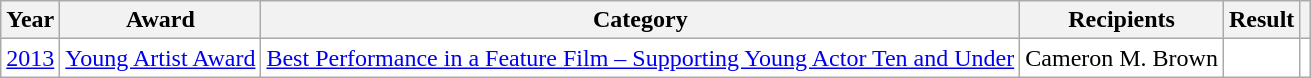<table class="wikitable" rowspan="5;" style="text-align:center; background:#fff;">
<tr>
<th>Year</th>
<th>Award</th>
<th>Category</th>
<th>Recipients</th>
<th>Result</th>
<th></th>
</tr>
<tr>
<td><a href='#'>2013</a></td>
<td><a href='#'>Young Artist Award</a></td>
<td><a href='#'>Best Performance in a Feature Film – Supporting Young Actor Ten and Under</a></td>
<td>Cameron M. Brown</td>
<td></td>
<td></td>
</tr>
</table>
